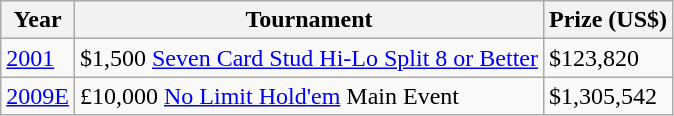<table class="wikitable">
<tr>
<th>Year</th>
<th>Tournament</th>
<th>Prize (US$)</th>
</tr>
<tr>
<td><a href='#'>2001</a></td>
<td>$1,500 <a href='#'>Seven Card Stud Hi-Lo Split 8 or Better</a></td>
<td>$123,820</td>
</tr>
<tr>
<td><a href='#'>2009E</a></td>
<td>£10,000 <a href='#'>No Limit Hold'em</a> Main Event</td>
<td>$1,305,542</td>
</tr>
</table>
